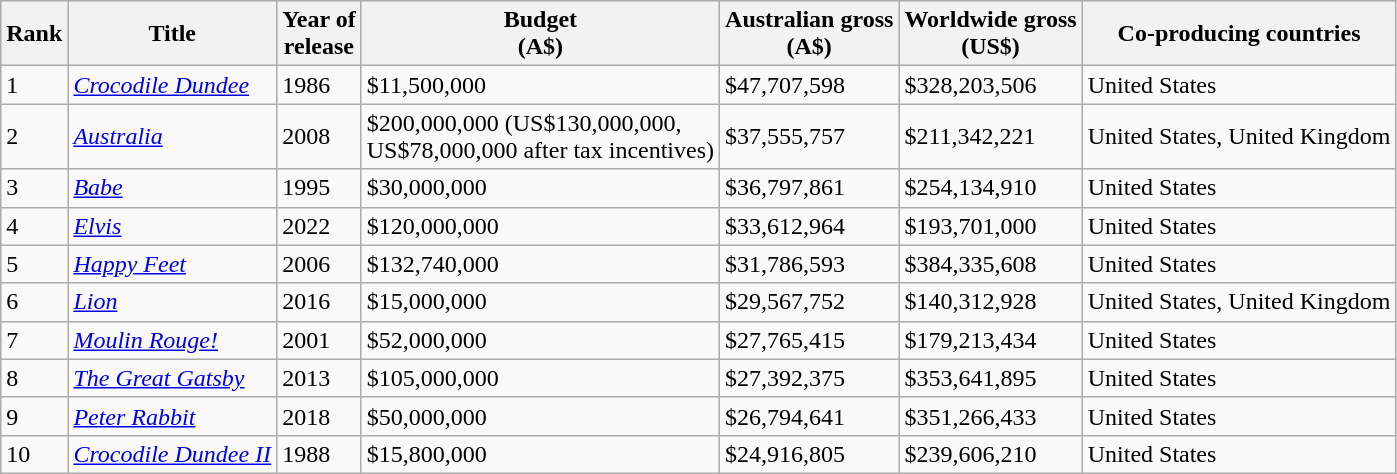<table class="wikitable sortable">
<tr>
<th>Rank</th>
<th>Title</th>
<th>Year of<br>release</th>
<th>Budget<br>(A$)</th>
<th>Australian gross<br>(A$)</th>
<th>Worldwide gross<br>(US$)</th>
<th>Co-producing countries</th>
</tr>
<tr>
<td>1</td>
<td><em><a href='#'>Crocodile Dundee</a></em></td>
<td>1986</td>
<td>$11,500,000</td>
<td>$47,707,598</td>
<td>$328,203,506</td>
<td>United States</td>
</tr>
<tr>
<td>2</td>
<td><em><a href='#'>Australia</a></em></td>
<td>2008</td>
<td>$200,000,000 (US$130,000,000,<br>US$78,000,000 after tax incentives)</td>
<td>$37,555,757</td>
<td>$211,342,221</td>
<td>United States, United Kingdom</td>
</tr>
<tr>
<td>3</td>
<td><em><a href='#'>Babe</a></em></td>
<td>1995</td>
<td>$30,000,000</td>
<td>$36,797,861</td>
<td>$254,134,910</td>
<td>United States</td>
</tr>
<tr>
<td>4</td>
<td><em><a href='#'>Elvis</a></em></td>
<td>2022</td>
<td>$120,000,000</td>
<td>$33,612,964</td>
<td>$193,701,000</td>
<td>United States</td>
</tr>
<tr>
<td>5</td>
<td><em><a href='#'>Happy Feet</a></em></td>
<td>2006</td>
<td>$132,740,000</td>
<td>$31,786,593</td>
<td>$384,335,608</td>
<td>United States</td>
</tr>
<tr>
<td>6</td>
<td><em><a href='#'>Lion</a></em></td>
<td>2016</td>
<td>$15,000,000</td>
<td>$29,567,752</td>
<td>$140,312,928</td>
<td>United States, United Kingdom</td>
</tr>
<tr>
<td>7</td>
<td><em><a href='#'>Moulin Rouge!</a></em></td>
<td>2001</td>
<td>$52,000,000</td>
<td>$27,765,415</td>
<td>$179,213,434</td>
<td>United States</td>
</tr>
<tr>
<td>8</td>
<td><em><a href='#'>The Great Gatsby</a></em></td>
<td>2013</td>
<td>$105,000,000</td>
<td>$27,392,375</td>
<td>$353,641,895</td>
<td>United States</td>
</tr>
<tr>
<td>9</td>
<td><em><a href='#'>Peter Rabbit</a></em></td>
<td>2018</td>
<td>$50,000,000</td>
<td>$26,794,641</td>
<td>$351,266,433</td>
<td>United States</td>
</tr>
<tr>
<td>10</td>
<td><em><a href='#'>Crocodile Dundee II</a></em></td>
<td>1988</td>
<td>$15,800,000</td>
<td>$24,916,805</td>
<td>$239,606,210</td>
<td>United States</td>
</tr>
</table>
